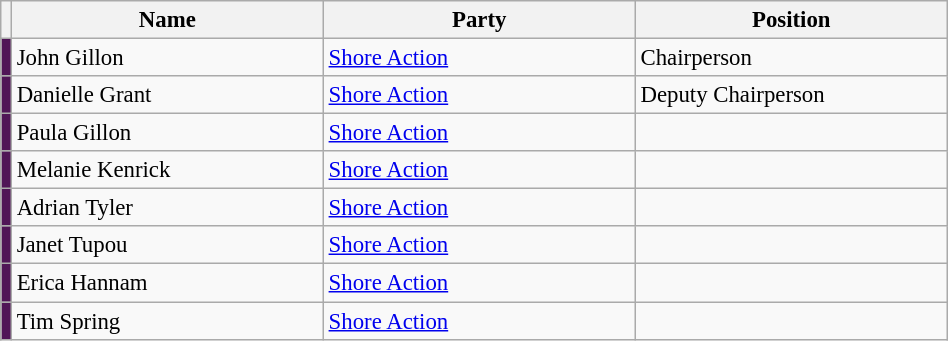<table width="50%" class="wikitable" style="font-size: 95%; width=20%;">
<tr>
<th width="1%"></th>
<th width="33%">Name</th>
<th width="33%">Party</th>
<th width="33%">Position</th>
</tr>
<tr>
<td style="color:inherit;background:#501557"></td>
<td>John Gillon</td>
<td><a href='#'>Shore Action</a></td>
<td>Chairperson</td>
</tr>
<tr>
<td style="color:inherit;background:#501557"></td>
<td>Danielle Grant</td>
<td><a href='#'>Shore Action</a></td>
<td>Deputy Chairperson</td>
</tr>
<tr>
<td style="color:inherit;background:#501557"></td>
<td>Paula Gillon</td>
<td><a href='#'>Shore Action</a></td>
<td></td>
</tr>
<tr>
<td style="color:inherit;background:#501557"></td>
<td>Melanie Kenrick</td>
<td><a href='#'>Shore Action</a></td>
<td></td>
</tr>
<tr>
<td style="color:inherit;background:#501557"></td>
<td>Adrian Tyler</td>
<td><a href='#'>Shore Action</a></td>
<td></td>
</tr>
<tr>
<td style="color:inherit;background:#501557"></td>
<td>Janet Tupou</td>
<td><a href='#'>Shore Action</a></td>
<td></td>
</tr>
<tr>
<td style="color:inherit;background:#501557"></td>
<td>Erica Hannam</td>
<td><a href='#'>Shore Action</a></td>
<td></td>
</tr>
<tr>
<td style="color:inherit;background:#501557"></td>
<td>Tim Spring</td>
<td><a href='#'>Shore Action</a></td>
<td></td>
</tr>
</table>
